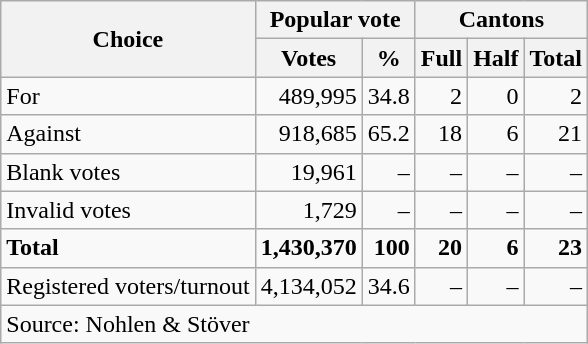<table class=wikitable style=text-align:right>
<tr>
<th rowspan=2>Choice</th>
<th colspan=2>Popular vote</th>
<th colspan=3>Cantons</th>
</tr>
<tr>
<th>Votes</th>
<th>%</th>
<th>Full</th>
<th>Half</th>
<th>Total</th>
</tr>
<tr>
<td align=left>For</td>
<td>489,995</td>
<td>34.8</td>
<td>2</td>
<td>0</td>
<td>2</td>
</tr>
<tr>
<td align=left>Against</td>
<td>918,685</td>
<td>65.2</td>
<td>18</td>
<td>6</td>
<td>21</td>
</tr>
<tr>
<td align=left>Blank votes</td>
<td>19,961</td>
<td>–</td>
<td>–</td>
<td>–</td>
<td>–</td>
</tr>
<tr>
<td align=left>Invalid votes</td>
<td>1,729</td>
<td>–</td>
<td>–</td>
<td>–</td>
<td>–</td>
</tr>
<tr>
<td align=left><strong>Total</strong></td>
<td><strong>1,430,370</strong></td>
<td><strong>100</strong></td>
<td><strong>20</strong></td>
<td><strong>6</strong></td>
<td><strong>23</strong></td>
</tr>
<tr>
<td align=left>Registered voters/turnout</td>
<td>4,134,052</td>
<td>34.6</td>
<td>–</td>
<td>–</td>
<td>–</td>
</tr>
<tr>
<td align=left colspan=11>Source: Nohlen & Stöver</td>
</tr>
</table>
